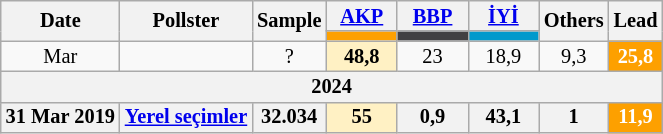<table class="wikitable mw-collapsible" style="text-align:center; font-size:85%; line-height:14px;">
<tr>
<th rowspan="2">Date</th>
<th rowspan="2">Pollster</th>
<th rowspan="2">Sample</th>
<th style="width:3em;"><a href='#'>AKP</a></th>
<th style="width:3em;"><a href='#'>BBP</a></th>
<th style="width:3em;"><a href='#'>İYİ</a></th>
<th rowspan="2">Others</th>
<th rowspan="2">Lead</th>
</tr>
<tr>
<th style="background:#fda000;"></th>
<th style="background:#414042;"></th>
<th style="background:#0099cc;"></th>
</tr>
<tr>
<td>Mar</td>
<td></td>
<td>?</td>
<td style="background:#FFF1C4"><strong>48,8</strong></td>
<td>23</td>
<td>18,9</td>
<td>9,3</td>
<th style="background:#fda000; color:white;">25,8</th>
</tr>
<tr>
<th colspan="8">2024</th>
</tr>
<tr>
<th>31 Mar 2019</th>
<th><a href='#'>Yerel seçimler</a></th>
<th>32.034</th>
<th style="background:#FFF1C4"><strong>55</strong></th>
<th>0,9</th>
<th>43,1</th>
<th>1</th>
<th style="background:#fda000; color:white;">11,9</th>
</tr>
</table>
